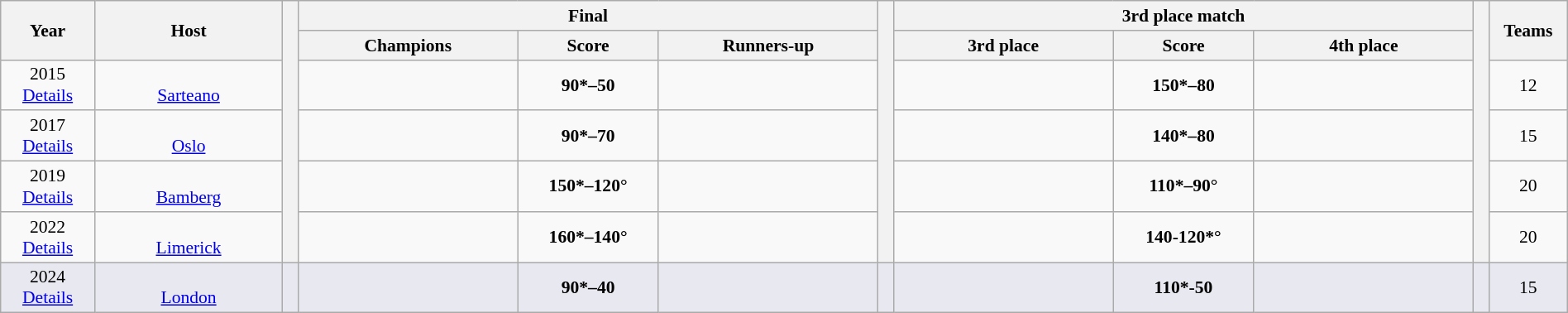<table class="wikitable" style="font-size:90%;width:100%;text-align:center;">
<tr>
<th rowspan="2" width="6%">Year</th>
<th rowspan="2" width="12%">Host</th>
<th rowspan="6" width="1%"></th>
<th colspan="3">Final</th>
<th rowspan="6" width="1%"></th>
<th colspan="3">3rd place match</th>
<th rowspan="6" width="1%"></th>
<th rowspan="2" width="5%">Teams</th>
</tr>
<tr>
<th width="14%">Champions</th>
<th width="9%">Score</th>
<th width="14%">Runners-up</th>
<th width="14%">3rd place</th>
<th width="9%">Score</th>
<th width="14%">4th place</th>
</tr>
<tr>
<td>2015<br><a href='#'>Details</a></td>
<td><br><a href='#'>Sarteano</a></td>
<td></td>
<td><strong>90*–50</strong></td>
<td></td>
<td></td>
<td><strong>150*–80</strong></td>
<td></td>
<td>12</td>
</tr>
<tr>
<td>2017<br><a href='#'>Details</a></td>
<td><br><a href='#'>Oslo</a></td>
<td></td>
<td><strong>90*–70</strong></td>
<td></td>
<td></td>
<td><strong>140*–80</strong></td>
<td></td>
<td>15</td>
</tr>
<tr>
<td>2019<br><a href='#'>Details</a></td>
<td><br><a href='#'>Bamberg</a></td>
<td></td>
<td><strong>150*–120°</strong></td>
<td></td>
<td></td>
<td><strong>110*–90°</strong></td>
<td></td>
<td>20</td>
</tr>
<tr>
<td>2022<br><a href='#'>Details</a></td>
<td><br><a href='#'>Limerick</a></td>
<td></td>
<td><strong>160*–140°</strong></td>
<td></td>
<td></td>
<td><strong>140-120*°</strong></td>
<td></td>
<td>20</td>
</tr>
<tr bgcolor="#E8E8F0">
<td>2024<br><a href='#'>Details</a></td>
<td><br><a href='#'>London</a></td>
<td></td>
<td></td>
<td><strong>90*–40</strong></td>
<td></td>
<td></td>
<td></td>
<td><strong>110*-50</strong></td>
<td></td>
<td></td>
<td>15</td>
</tr>
</table>
